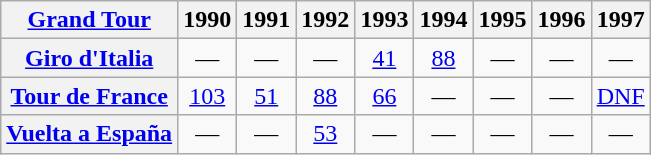<table class="wikitable plainrowheaders">
<tr>
<th scope="col"><a href='#'>Grand Tour</a></th>
<th scope="col">1990</th>
<th scope="col">1991</th>
<th scope="col">1992</th>
<th scope="col">1993</th>
<th scope="col">1994</th>
<th scope="col">1995</th>
<th scope="col">1996</th>
<th scope="col">1997</th>
</tr>
<tr style="text-align:center;">
<th scope="row"> <a href='#'>Giro d'Italia</a></th>
<td>—</td>
<td>—</td>
<td>—</td>
<td><a href='#'>41</a></td>
<td><a href='#'>88</a></td>
<td>—</td>
<td>—</td>
<td>—</td>
</tr>
<tr style="text-align:center;">
<th scope="row"> <a href='#'>Tour de France</a></th>
<td><a href='#'>103</a></td>
<td><a href='#'>51</a></td>
<td><a href='#'>88</a></td>
<td><a href='#'>66</a></td>
<td>—</td>
<td>—</td>
<td>—</td>
<td><a href='#'>DNF</a></td>
</tr>
<tr style="text-align:center;">
<th scope="row"> <a href='#'>Vuelta a España</a></th>
<td>—</td>
<td>—</td>
<td><a href='#'>53</a></td>
<td>—</td>
<td>—</td>
<td>—</td>
<td>—</td>
<td>—</td>
</tr>
</table>
